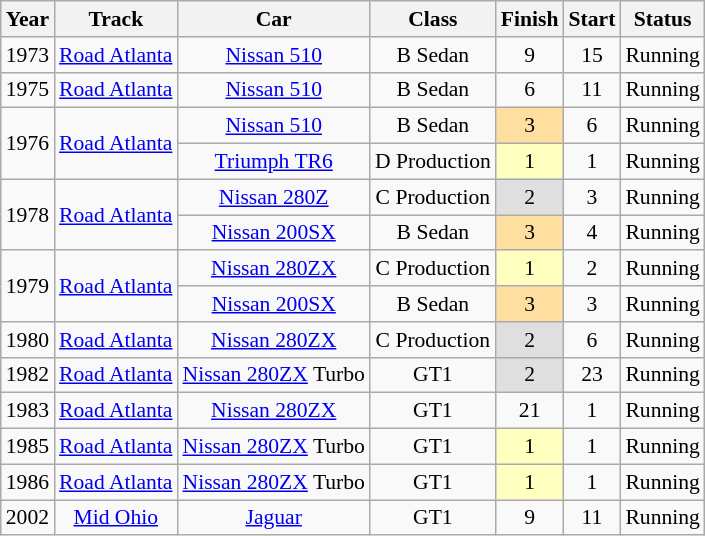<table class="wikitable" style="text-align:center; font-size:90%">
<tr>
<th>Year</th>
<th>Track</th>
<th>Car</th>
<th>Class</th>
<th>Finish</th>
<th>Start</th>
<th>Status</th>
</tr>
<tr>
<td>1973</td>
<td><a href='#'>Road Atlanta</a></td>
<td><a href='#'>Nissan 510</a></td>
<td>B Sedan</td>
<td>9</td>
<td>15</td>
<td>Running</td>
</tr>
<tr>
<td>1975</td>
<td><a href='#'>Road Atlanta</a></td>
<td><a href='#'>Nissan 510</a></td>
<td>B Sedan</td>
<td>6</td>
<td>11</td>
<td>Running</td>
</tr>
<tr>
<td rowspan=2>1976</td>
<td rowspan=2><a href='#'>Road Atlanta</a></td>
<td><a href='#'>Nissan 510</a></td>
<td>B Sedan</td>
<td style="background:#FFDF9F;">3</td>
<td>6</td>
<td>Running</td>
</tr>
<tr>
<td><a href='#'>Triumph TR6</a></td>
<td>D Production</td>
<td style="background:#FFFFBF;">1</td>
<td>1</td>
<td>Running</td>
</tr>
<tr>
<td rowspan=2>1978</td>
<td rowspan=2><a href='#'>Road Atlanta</a></td>
<td><a href='#'>Nissan 280Z</a></td>
<td>C Production</td>
<td style="background:#DFDFDF;">2</td>
<td>3</td>
<td>Running</td>
</tr>
<tr>
<td><a href='#'>Nissan 200SX</a></td>
<td>B Sedan</td>
<td style="background:#FFDF9F;">3</td>
<td>4</td>
<td>Running</td>
</tr>
<tr>
<td rowspan=2>1979</td>
<td rowspan=2><a href='#'>Road Atlanta</a></td>
<td><a href='#'>Nissan 280ZX</a></td>
<td>C Production</td>
<td style="background:#FFFFBF;">1</td>
<td>2</td>
<td>Running</td>
</tr>
<tr>
<td><a href='#'>Nissan 200SX</a></td>
<td>B Sedan</td>
<td style="background:#FFDF9F;">3</td>
<td>3</td>
<td>Running</td>
</tr>
<tr>
<td>1980</td>
<td><a href='#'>Road Atlanta</a></td>
<td><a href='#'>Nissan 280ZX</a></td>
<td>C Production</td>
<td style="background:#DFDFDF;">2</td>
<td>6</td>
<td>Running</td>
</tr>
<tr>
<td>1982</td>
<td><a href='#'>Road Atlanta</a></td>
<td><a href='#'>Nissan 280ZX</a> Turbo</td>
<td>GT1</td>
<td style="background:#DFDFDF;">2</td>
<td>23</td>
<td>Running</td>
</tr>
<tr>
<td>1983</td>
<td><a href='#'>Road Atlanta</a></td>
<td><a href='#'>Nissan 280ZX</a></td>
<td>GT1</td>
<td>21</td>
<td>1</td>
<td>Running</td>
</tr>
<tr>
<td>1985</td>
<td><a href='#'>Road Atlanta</a></td>
<td><a href='#'>Nissan 280ZX</a> Turbo</td>
<td>GT1</td>
<td style="background:#FFFFBF;">1</td>
<td>1</td>
<td>Running</td>
</tr>
<tr>
<td>1986</td>
<td><a href='#'>Road Atlanta</a></td>
<td><a href='#'>Nissan 280ZX</a> Turbo</td>
<td>GT1</td>
<td style="background:#FFFFBF;">1</td>
<td>1</td>
<td>Running</td>
</tr>
<tr>
<td>2002</td>
<td><a href='#'>Mid Ohio</a></td>
<td><a href='#'>Jaguar</a></td>
<td>GT1</td>
<td>9</td>
<td>11</td>
<td>Running</td>
</tr>
</table>
